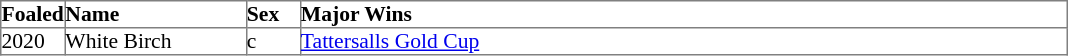<table cellpadding="0" border="1" style="border-collapse: collapse; font-size:90%">
<tr>
<td width="35px"><strong>Foaled</strong></td>
<td width="120px"><strong>Name</strong></td>
<td width="35px"><strong>Sex</strong></td>
<td width="510px"><strong>Major Wins</strong></td>
</tr>
<tr>
<td>2020</td>
<td>White Birch</td>
<td>c</td>
<td><a href='#'>Tattersalls Gold Cup</a></td>
</tr>
</table>
